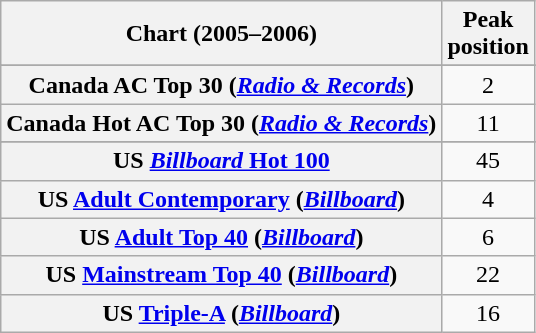<table class="wikitable sortable plainrowheaders" style="text-align:center">
<tr>
<th>Chart (2005–2006)</th>
<th>Peak<br>position</th>
</tr>
<tr>
</tr>
<tr>
</tr>
<tr>
<th scope="row">Canada AC Top 30 (<em><a href='#'>Radio & Records</a></em>)</th>
<td>2</td>
</tr>
<tr>
<th scope="row">Canada Hot AC Top 30 (<em><a href='#'>Radio & Records</a></em>)</th>
<td>11</td>
</tr>
<tr>
</tr>
<tr>
<th scope="row">US <a href='#'><em>Billboard</em> Hot 100</a></th>
<td>45</td>
</tr>
<tr>
<th scope="row">US <a href='#'>Adult Contemporary</a> (<em><a href='#'>Billboard</a></em>)</th>
<td>4</td>
</tr>
<tr>
<th scope="row">US <a href='#'>Adult Top 40</a> (<em><a href='#'>Billboard</a></em>)</th>
<td>6</td>
</tr>
<tr>
<th scope="row">US <a href='#'>Mainstream Top 40</a> (<em><a href='#'>Billboard</a></em>)</th>
<td>22</td>
</tr>
<tr>
<th scope="row">US <a href='#'>Triple-A</a> (<em><a href='#'>Billboard</a></em>)</th>
<td>16</td>
</tr>
</table>
